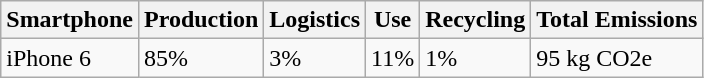<table class="wikitable sortable">
<tr>
<th>Smartphone</th>
<th>Production</th>
<th>Logistics</th>
<th>Use</th>
<th>Recycling</th>
<th>Total Emissions</th>
</tr>
<tr>
<td>iPhone 6</td>
<td>85%</td>
<td>3%</td>
<td>11%</td>
<td>1%</td>
<td>95 kg CO2e</td>
</tr>
</table>
